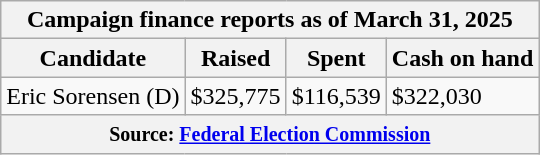<table class="wikitable sortable">
<tr>
<th colspan=4>Campaign finance reports as of March 31, 2025</th>
</tr>
<tr style="text-align:center;">
<th>Candidate</th>
<th>Raised</th>
<th>Spent</th>
<th>Cash on hand</th>
</tr>
<tr>
<td>Eric Sorensen (D)</td>
<td>$325,775</td>
<td>$116,539</td>
<td>$322,030</td>
</tr>
<tr>
<th colspan="4"><small>Source: <a href='#'>Federal Election Commission</a></small></th>
</tr>
</table>
